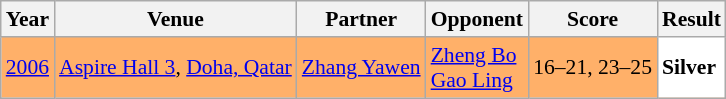<table class="sortable wikitable" style="font-size: 90%;">
<tr>
<th>Year</th>
<th>Venue</th>
<th>Partner</th>
<th>Opponent</th>
<th>Score</th>
<th>Result</th>
</tr>
<tr style="background:#FFB069">
<td align="center"><a href='#'>2006</a></td>
<td align="left"><a href='#'>Aspire Hall 3</a>, <a href='#'>Doha, Qatar</a></td>
<td align="left"> <a href='#'>Zhang Yawen</a></td>
<td align="left"> <a href='#'>Zheng Bo</a> <br>  <a href='#'>Gao Ling</a></td>
<td align="left">16–21, 23–25</td>
<td style="text-align:left; background:white"> <strong>Silver</strong></td>
</tr>
</table>
